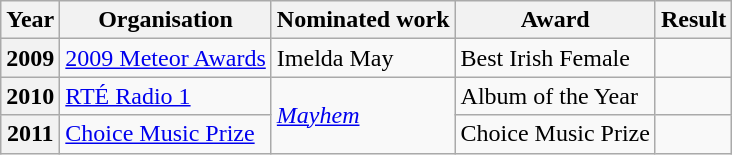<table class="wikitable">
<tr>
<th scope="col">Year</th>
<th scope="col">Organisation</th>
<th scope="col">Nominated work</th>
<th scope="col">Award</th>
<th scope="col">Result</th>
</tr>
<tr>
<th scope="row">2009</th>
<td><a href='#'>2009 Meteor Awards</a></td>
<td>Imelda May</td>
<td>Best Irish Female</td>
<td></td>
</tr>
<tr>
<th scope="row">2010</th>
<td><a href='#'>RTÉ Radio 1</a></td>
<td rowspan="2"><em><a href='#'>Mayhem</a></em></td>
<td>Album of the Year</td>
<td></td>
</tr>
<tr>
<th scope="row">2011</th>
<td><a href='#'>Choice Music Prize</a></td>
<td>Choice Music Prize</td>
<td></td>
</tr>
</table>
